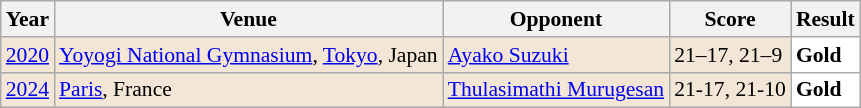<table class="sortable wikitable" style="font-size: 90%;">
<tr>
<th>Year</th>
<th>Venue</th>
<th>Opponent</th>
<th>Score</th>
<th>Result</th>
</tr>
<tr style="background:#F3E6D7">
<td align="center"><a href='#'>2020</a></td>
<td align="left"><a href='#'>Yoyogi National Gymnasium</a>, <a href='#'>Tokyo</a>, Japan</td>
<td align="left"> <a href='#'>Ayako Suzuki</a></td>
<td align="left">21–17, 21–9</td>
<td style="text-align:left; background:white"> <strong>Gold</strong></td>
</tr>
<tr style="background:#F3E6D7">
<td align="center"><a href='#'>2024</a></td>
<td align="left"><a href='#'>Paris</a>, France</td>
<td align="left"> <a href='#'>Thulasimathi Murugesan</a></td>
<td align="left">21-17, 21-10</td>
<td style="text-align:left; background:white"> <strong>Gold</strong></td>
</tr>
</table>
